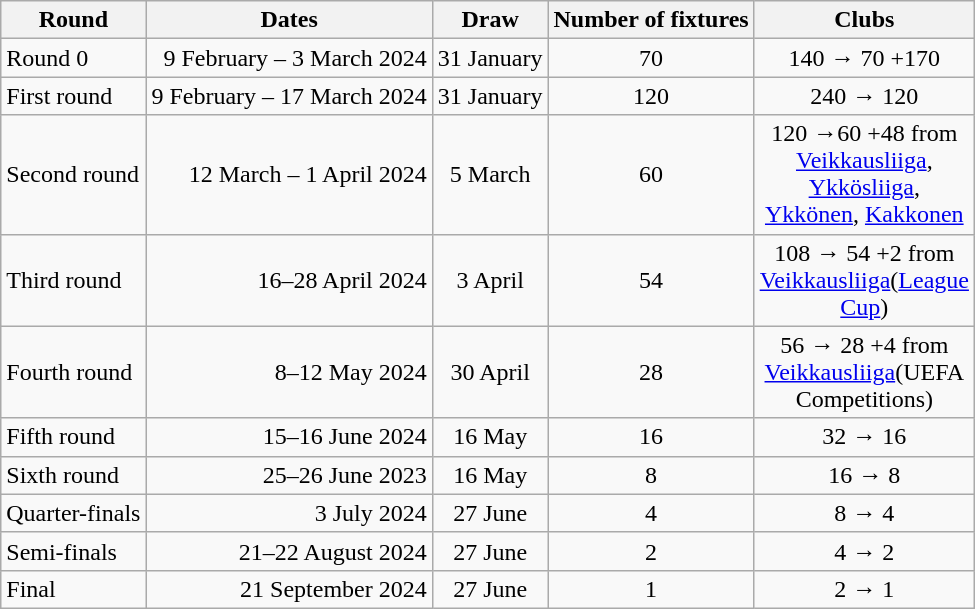<table class="wikitable" style="text-align:center">
<tr>
<th>Round</th>
<th>Dates</th>
<th>Draw</th>
<th>Number of fixtures</th>
<th width=100>Clubs</th>
</tr>
<tr>
<td align=left>Round 0</td>
<td align=right>9 February – 3 March 2024</td>
<td>31 January</td>
<td>70</td>
<td>140 → 70 +170</td>
</tr>
<tr>
<td align=left>First round</td>
<td align=right>9 February – 17 March 2024</td>
<td>31 January</td>
<td>120</td>
<td>240 → 120</td>
</tr>
<tr>
<td align=left>Second round</td>
<td align=right>12 March – 1 April 2024</td>
<td>5 March</td>
<td>60</td>
<td>120 →60 +48 from <a href='#'>Veikkausliiga</a>, <a href='#'>Ykkösliiga</a>, <a href='#'>Ykkönen</a>, <a href='#'>Kakkonen</a></td>
</tr>
<tr>
<td align=left>Third round</td>
<td align=right>16–28 April 2024</td>
<td>3 April</td>
<td>54</td>
<td>108 → 54 +2 from <a href='#'>Veikkausliiga</a>(<a href='#'>League Cup</a>)</td>
</tr>
<tr>
<td align=left>Fourth round</td>
<td align=right>8–12 May 2024</td>
<td>30 April</td>
<td>28</td>
<td>56 → 28 +4 from <a href='#'>Veikkausliiga</a>(UEFA Competitions)</td>
</tr>
<tr>
<td align=left>Fifth round</td>
<td align=right>15–16 June 2024</td>
<td>16 May</td>
<td>16</td>
<td>32 → 16</td>
</tr>
<tr>
<td align=left>Sixth round</td>
<td align=right>25–26 June 2023</td>
<td>16 May</td>
<td>8</td>
<td>16 → 8</td>
</tr>
<tr>
<td align=left>Quarter-finals</td>
<td align=right>3 July 2024</td>
<td>27 June</td>
<td>4</td>
<td>8 → 4</td>
</tr>
<tr>
<td align=left>Semi-finals</td>
<td align=right>21–22 August 2024</td>
<td>27 June</td>
<td>2</td>
<td>4 → 2</td>
</tr>
<tr>
<td align=left>Final</td>
<td align=right>21 September 2024</td>
<td>27 June</td>
<td>1</td>
<td>2 → 1</td>
</tr>
</table>
